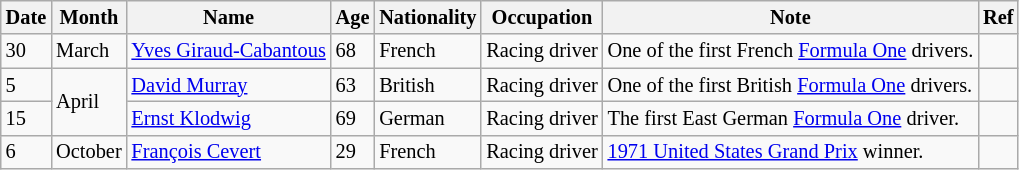<table class="wikitable" style="font-size:85%;">
<tr>
<th>Date</th>
<th>Month</th>
<th>Name</th>
<th>Age</th>
<th>Nationality</th>
<th>Occupation</th>
<th>Note</th>
<th>Ref</th>
</tr>
<tr>
<td>30</td>
<td>March</td>
<td><a href='#'>Yves Giraud-Cabantous</a></td>
<td>68</td>
<td>French</td>
<td>Racing driver</td>
<td>One of the first French <a href='#'>Formula One</a> drivers.</td>
<td></td>
</tr>
<tr>
<td>5</td>
<td rowspan=2>April</td>
<td><a href='#'>David Murray</a></td>
<td>63</td>
<td>British</td>
<td>Racing driver</td>
<td>One of the first British <a href='#'>Formula One</a> drivers.</td>
<td></td>
</tr>
<tr>
<td>15</td>
<td><a href='#'>Ernst Klodwig</a></td>
<td>69</td>
<td>German</td>
<td>Racing driver</td>
<td>The first East German <a href='#'>Formula One</a> driver.</td>
<td></td>
</tr>
<tr>
<td>6</td>
<td>October</td>
<td><a href='#'>François Cevert</a></td>
<td>29</td>
<td>French</td>
<td>Racing driver</td>
<td><a href='#'>1971 United States Grand Prix</a> winner.</td>
<td></td>
</tr>
</table>
